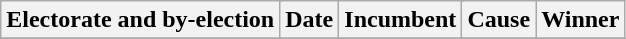<table class="wikitable">
<tr align=center>
<th colspan=2>Electorate and by-election</th>
<th>Date</th>
<th colspan=2>Incumbent</th>
<th>Cause</th>
<th colspan=2>Winner</th>
</tr>
<tr>
</tr>
</table>
